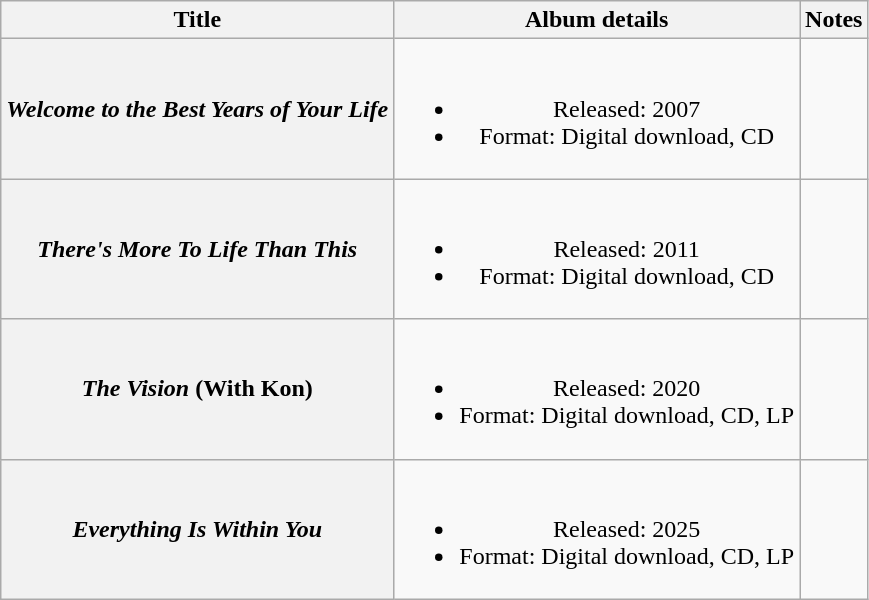<table class="wikitable plainrowheaders" style="text-align:center;">
<tr>
<th scope="col">Title</th>
<th scope="col">Album details</th>
<th scope="col">Notes</th>
</tr>
<tr>
<th scope="row"><em>Welcome to the Best Years of Your Life</em></th>
<td><br><ul><li>Released: 2007</li><li>Format: Digital download, CD</li></ul></td>
<td><br></td>
</tr>
<tr>
<th scope="row"><em>There's More To Life Than This</em></th>
<td><br><ul><li>Released: 2011</li><li>Format: Digital download, CD</li></ul></td>
<td><br></td>
</tr>
<tr>
<th scope="row"><em>The Vision</em> (With Kon)</th>
<td><br><ul><li>Released: 2020</li><li>Format: Digital download, CD, LP</li></ul></td>
<td><br></td>
</tr>
<tr>
<th scope="row"><em>Everything Is Within You</em></th>
<td><br><ul><li>Released: 2025</li><li>Format: Digital download, CD, LP</li></ul></td>
<td><br></td>
</tr>
</table>
